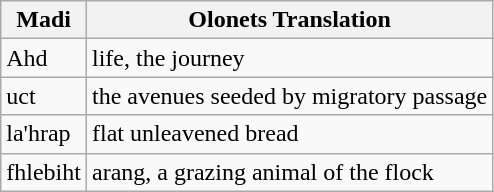<table class="wikitable">
<tr>
<th>Madi</th>
<th>Olonets Translation</th>
</tr>
<tr>
<td>Ahd</td>
<td>life, the journey</td>
</tr>
<tr>
<td>uct</td>
<td>the avenues seeded by migratory passage</td>
</tr>
<tr>
<td>la'hrap</td>
<td>flat unleavened bread</td>
</tr>
<tr>
<td>fhlebiht</td>
<td>arang, a grazing animal of the flock</td>
</tr>
</table>
